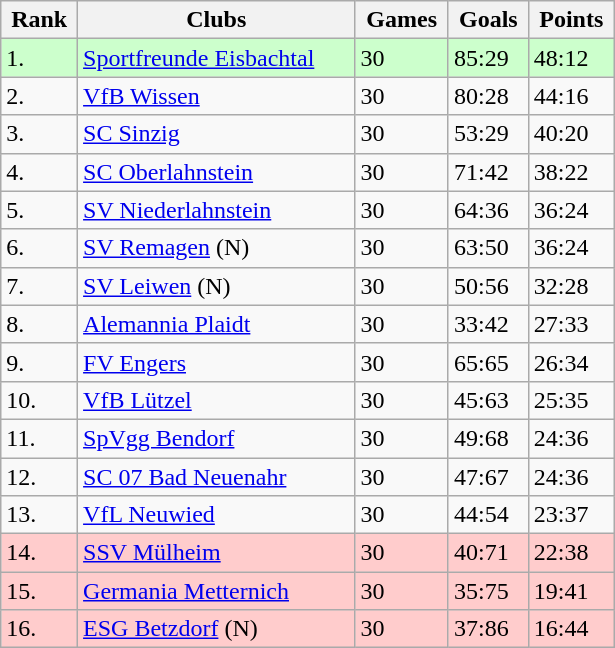<table class="wikitable" style="width:410px;">
<tr>
<th>Rank</th>
<th>Clubs</th>
<th>Games</th>
<th>Goals</th>
<th>Points</th>
</tr>
<tr bgcolor="ccffcc">
<td>1.</td>
<td><a href='#'>Sportfreunde Eisbachtal</a></td>
<td>30</td>
<td>85:29</td>
<td>48:12</td>
</tr>
<tr>
<td>2.</td>
<td><a href='#'>VfB Wissen</a></td>
<td>30</td>
<td>80:28</td>
<td>44:16</td>
</tr>
<tr>
<td>3.</td>
<td><a href='#'>SC Sinzig</a></td>
<td>30</td>
<td>53:29</td>
<td>40:20</td>
</tr>
<tr>
<td>4.</td>
<td><a href='#'>SC Oberlahnstein</a></td>
<td>30</td>
<td>71:42</td>
<td>38:22</td>
</tr>
<tr>
<td>5.</td>
<td><a href='#'>SV Niederlahnstein</a></td>
<td>30</td>
<td>64:36</td>
<td>36:24</td>
</tr>
<tr>
<td>6.</td>
<td><a href='#'>SV Remagen</a> (N)</td>
<td>30</td>
<td>63:50</td>
<td>36:24</td>
</tr>
<tr>
<td>7.</td>
<td><a href='#'>SV Leiwen</a> (N)</td>
<td>30</td>
<td>50:56</td>
<td>32:28</td>
</tr>
<tr>
<td>8.</td>
<td><a href='#'>Alemannia Plaidt</a></td>
<td>30</td>
<td>33:42</td>
<td>27:33</td>
</tr>
<tr>
<td>9.</td>
<td><a href='#'>FV Engers</a></td>
<td>30</td>
<td>65:65</td>
<td>26:34</td>
</tr>
<tr>
<td>10.</td>
<td><a href='#'>VfB Lützel</a></td>
<td>30</td>
<td>45:63</td>
<td>25:35</td>
</tr>
<tr>
<td>11.</td>
<td><a href='#'>SpVgg Bendorf</a></td>
<td>30</td>
<td>49:68</td>
<td>24:36</td>
</tr>
<tr>
<td>12.</td>
<td><a href='#'>SC 07 Bad Neuenahr</a></td>
<td>30</td>
<td>47:67</td>
<td>24:36</td>
</tr>
<tr>
<td>13.</td>
<td><a href='#'>VfL Neuwied</a></td>
<td>30</td>
<td>44:54</td>
<td>23:37</td>
</tr>
<tr bgcolor="#ffcccc">
<td>14.</td>
<td><a href='#'>SSV Mülheim</a></td>
<td>30</td>
<td>40:71</td>
<td>22:38</td>
</tr>
<tr bgcolor="#ffcccc">
<td>15.</td>
<td><a href='#'>Germania Metternich</a></td>
<td>30</td>
<td>35:75</td>
<td>19:41</td>
</tr>
<tr bgcolor="#ffcccc">
<td>16.</td>
<td><a href='#'>ESG Betzdorf</a> (N)</td>
<td>30</td>
<td>37:86</td>
<td>16:44</td>
</tr>
</table>
